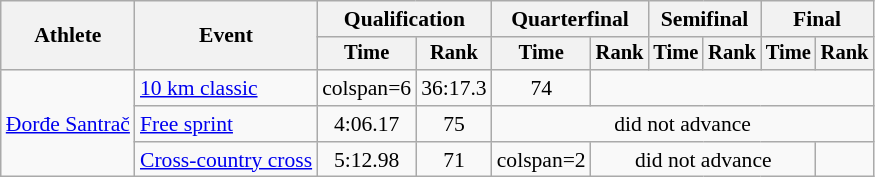<table class="wikitable" style="font-size:90%">
<tr>
<th rowspan="2">Athlete</th>
<th rowspan="2">Event</th>
<th colspan="2">Qualification</th>
<th colspan="2">Quarterfinal</th>
<th colspan="2">Semifinal</th>
<th colspan="2">Final</th>
</tr>
<tr style="font-size:95%">
<th>Time</th>
<th>Rank</th>
<th>Time</th>
<th>Rank</th>
<th>Time</th>
<th>Rank</th>
<th>Time</th>
<th>Rank</th>
</tr>
<tr align=center>
<td align=left rowspan=3><a href='#'>Đorđe Santrač</a></td>
<td align=left><a href='#'>10 km classic</a></td>
<td>colspan=6 </td>
<td>36:17.3</td>
<td>74</td>
</tr>
<tr align=center>
<td align=left><a href='#'>Free sprint</a></td>
<td>4:06.17</td>
<td>75</td>
<td colspan=6>did not advance</td>
</tr>
<tr align=center>
<td align=left><a href='#'>Cross-country cross</a></td>
<td>5:12.98</td>
<td>71</td>
<td>colspan=2 </td>
<td colspan=4>did not advance</td>
</tr>
</table>
